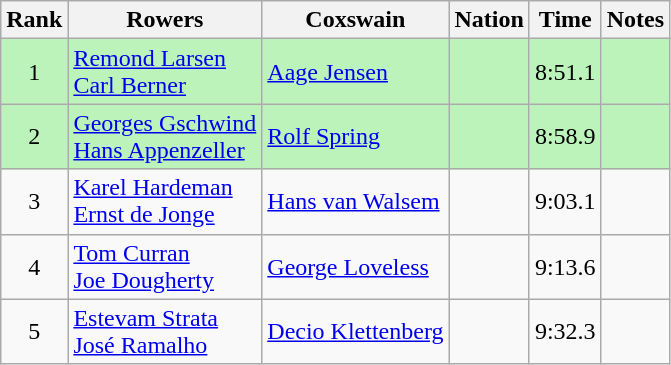<table class="wikitable sortable" style="text-align:center">
<tr>
<th>Rank</th>
<th>Rowers</th>
<th>Coxswain</th>
<th>Nation</th>
<th>Time</th>
<th>Notes</th>
</tr>
<tr bgcolor=bbf3bb>
<td>1</td>
<td align=left><a href='#'>Remond Larsen</a><br><a href='#'>Carl Berner</a></td>
<td align=left><a href='#'>Aage Jensen</a></td>
<td align=left></td>
<td>8:51.1</td>
<td></td>
</tr>
<tr bgcolor=bbf3bb>
<td>2</td>
<td align=left><a href='#'>Georges Gschwind</a><br><a href='#'>Hans Appenzeller</a></td>
<td align=left><a href='#'>Rolf Spring</a></td>
<td align=left></td>
<td>8:58.9</td>
<td></td>
</tr>
<tr>
<td>3</td>
<td align=left><a href='#'>Karel Hardeman</a><br><a href='#'>Ernst de Jonge</a></td>
<td align=left><a href='#'>Hans van Walsem</a></td>
<td align=left></td>
<td>9:03.1</td>
<td></td>
</tr>
<tr>
<td>4</td>
<td align=left><a href='#'>Tom Curran</a><br><a href='#'>Joe Dougherty</a></td>
<td align=left><a href='#'>George Loveless</a></td>
<td align=left></td>
<td>9:13.6</td>
<td></td>
</tr>
<tr>
<td>5</td>
<td align=left><a href='#'>Estevam Strata</a><br><a href='#'>José Ramalho</a></td>
<td align=left><a href='#'>Decio Klettenberg</a></td>
<td align=left></td>
<td>9:32.3</td>
<td></td>
</tr>
</table>
